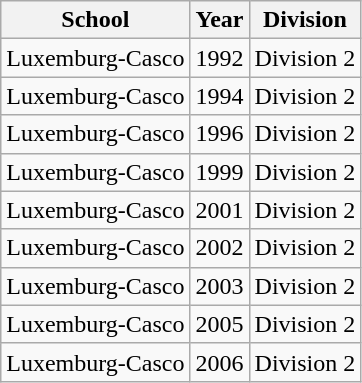<table class="wikitable">
<tr>
<th>School</th>
<th>Year</th>
<th>Division</th>
</tr>
<tr>
<td>Luxemburg-Casco</td>
<td>1992</td>
<td>Division 2</td>
</tr>
<tr>
<td>Luxemburg-Casco</td>
<td>1994</td>
<td>Division 2</td>
</tr>
<tr>
<td>Luxemburg-Casco</td>
<td>1996</td>
<td>Division 2</td>
</tr>
<tr>
<td>Luxemburg-Casco</td>
<td>1999</td>
<td>Division 2</td>
</tr>
<tr>
<td>Luxemburg-Casco</td>
<td>2001</td>
<td>Division 2</td>
</tr>
<tr>
<td>Luxemburg-Casco</td>
<td>2002</td>
<td>Division 2</td>
</tr>
<tr>
<td>Luxemburg-Casco</td>
<td>2003</td>
<td>Division 2</td>
</tr>
<tr>
<td>Luxemburg-Casco</td>
<td>2005</td>
<td>Division 2</td>
</tr>
<tr>
<td>Luxemburg-Casco</td>
<td>2006</td>
<td>Division 2</td>
</tr>
</table>
